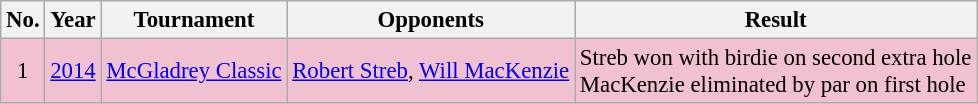<table class="wikitable" style="font-size:95%;">
<tr>
<th>No.</th>
<th>Year</th>
<th>Tournament</th>
<th>Opponents</th>
<th>Result</th>
</tr>
<tr style="background:#F2C1D1;">
<td align=center>1</td>
<td><a href='#'>2014</a></td>
<td><a href='#'>McGladrey Classic</a></td>
<td> <a href='#'>Robert Streb</a>,  <a href='#'>Will MacKenzie</a></td>
<td>Streb won with birdie on second extra hole<br>MacKenzie eliminated by par on first hole</td>
</tr>
</table>
